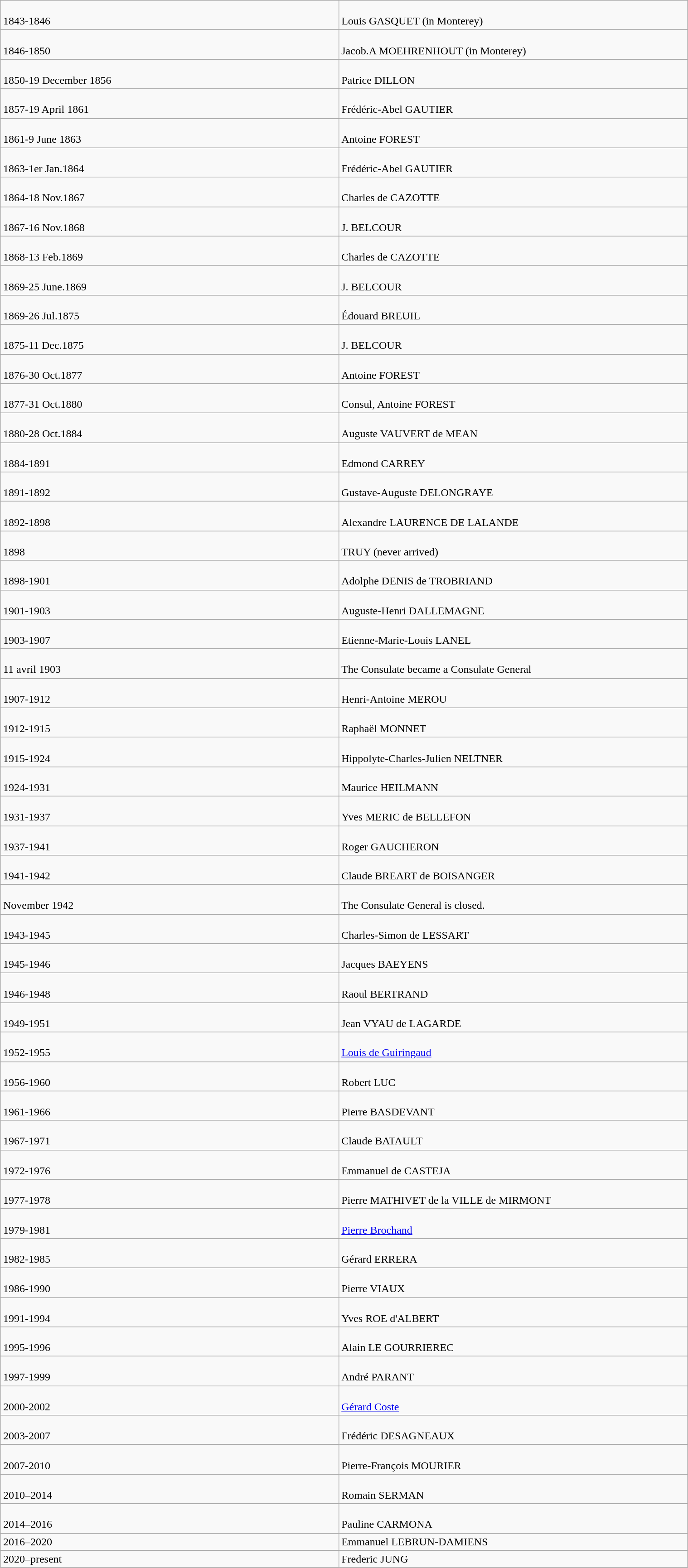<table class="wikitable"  style="width:80%; margin:auto;">
<tr>
<td style="width:33%;"><br>1843-1846</td>
<td style="width:34%;"><br>Louis GASQUET (in Monterey)</td>
</tr>
<tr>
<td style="width:33%;"><br>1846-1850</td>
<td style="width:33%;"><br>Jacob.A MOEHRENHOUT (in Monterey)</td>
</tr>
<tr>
<td style="width:33%;"><br>1850-19 December 1856</td>
<td style="width:33%;"><br>Patrice DILLON</td>
</tr>
<tr>
<td style="width:33%;"><br>1857-19 April 1861</td>
<td style="width:33%;"><br>Frédéric-Abel GAUTIER</td>
</tr>
<tr>
<td style="width:33%;"><br>1861-9 June 1863</td>
<td style="width:33%;"><br>Antoine FOREST</td>
</tr>
<tr>
<td style="width:33%;"><br>1863-1er Jan.1864</td>
<td style="width:33%;"><br>Frédéric-Abel GAUTIER</td>
</tr>
<tr>
<td style="width:33%;"><br>1864-18 Nov.1867</td>
<td style="width:33%;"><br>Charles de CAZOTTE</td>
</tr>
<tr>
<td style="width:33%;"><br>1867-16 Nov.1868</td>
<td style="width:33%;"><br>J. BELCOUR</td>
</tr>
<tr>
<td style="width:33%;"><br>1868-13 Feb.1869</td>
<td style="width:33%;"><br>Charles de CAZOTTE</td>
</tr>
<tr>
<td style="width:33%;"><br>1869-25 June.1869</td>
<td style="width:33%;"><br>J. BELCOUR</td>
</tr>
<tr>
<td style="width:33%;"><br>1869-26 Jul.1875</td>
<td style="width:33%;"><br>Édouard BREUIL</td>
</tr>
<tr>
<td style="width:33%;"><br>1875-11 Dec.1875</td>
<td style="width:33%;"><br>J. BELCOUR</td>
</tr>
<tr>
<td style="width:33%;"><br>1876-30 Oct.1877</td>
<td style="width:33%;"><br>Antoine FOREST</td>
</tr>
<tr>
<td style="width:33%;"><br>1877-31 Oct.1880</td>
<td style="width:33%;"><br>Consul, Antoine FOREST</td>
</tr>
<tr>
<td style="width:33%;"><br>1880-28 Oct.1884</td>
<td style="width:33%;"><br>Auguste VAUVERT de MEAN</td>
</tr>
<tr>
<td style="width:33%;"><br>1884-1891</td>
<td style="width:33%;"><br>Edmond CARREY</td>
</tr>
<tr>
<td style="width:33%;"><br>1891-1892</td>
<td style="width:33%;"><br>Gustave-Auguste DELONGRAYE</td>
</tr>
<tr>
<td style="width:33%;"><br>1892-1898</td>
<td style="width:33%;"><br>Alexandre LAURENCE DE LALANDE</td>
</tr>
<tr>
<td style="width:33%;"><br>1898</td>
<td style="width:33%;"><br>TRUY (never arrived)</td>
</tr>
<tr>
<td style="width:33%;"><br>1898-1901</td>
<td style="width:33%;"><br>Adolphe DENIS de TROBRIAND</td>
</tr>
<tr>
<td style="width:33%;"><br>1901-1903</td>
<td style="width:33%;"><br>Auguste-Henri DALLEMAGNE</td>
</tr>
<tr>
<td style="width:33%;"><br>1903-1907</td>
<td style="width:33%;"><br>Etienne-Marie-Louis LANEL</td>
</tr>
<tr>
<td style="width:33%;"><br>11 avril 1903</td>
<td style="width:33%;"><br>The Consulate became a Consulate General</td>
</tr>
<tr>
<td style="width:33%;"><br>1907-1912</td>
<td style="width:33%;"><br>Henri-Antoine MEROU</td>
</tr>
<tr>
<td style="width:33%;"><br>1912-1915</td>
<td style="width:33%;"><br>Raphaël MONNET</td>
</tr>
<tr>
<td style="width:33%;"><br>1915-1924</td>
<td style="width:33%;"><br>Hippolyte-Charles-Julien NELTNER</td>
</tr>
<tr>
<td style="width:33%;"><br>1924-1931</td>
<td style="width:33%;"><br>Maurice HEILMANN</td>
</tr>
<tr>
<td style="width:33%;"><br>1931-1937</td>
<td style="width:33%;"><br>Yves MERIC de BELLEFON</td>
</tr>
<tr>
<td style="width:33%;"><br>1937-1941</td>
<td style="width:33%;"><br>Roger GAUCHERON</td>
</tr>
<tr>
<td style="width:33%;"><br>1941-1942</td>
<td style="width:33%;"><br>Claude BREART de BOISANGER</td>
</tr>
<tr>
<td style="width:33%;"><br>November 1942</td>
<td style="width:33%;"><br>The Consulate General is closed.</td>
</tr>
<tr>
<td style="width:33%;"><br>1943-1945</td>
<td style="width:33%;"><br>Charles-Simon de LESSART</td>
</tr>
<tr>
<td style="width:33%;"><br>1945-1946</td>
<td style="width:33%;"><br>Jacques BAEYENS</td>
</tr>
<tr>
<td style="width:33%;"><br>1946-1948</td>
<td style="width:33%;"><br>Raoul BERTRAND</td>
</tr>
<tr>
<td style="width:33%;"><br>1949-1951</td>
<td style="width:33%;"><br>Jean VYAU de LAGARDE</td>
</tr>
<tr>
<td style="width:33%;"><br>1952-1955</td>
<td style="width:33%;"><br><a href='#'>Louis de Guiringaud</a></td>
</tr>
<tr>
<td style="width:33%;"><br>1956-1960</td>
<td style="width:33%;"><br>Robert LUC</td>
</tr>
<tr>
<td style="width:33%;"><br>1961-1966</td>
<td style="width:33%;"><br>Pierre BASDEVANT</td>
</tr>
<tr>
<td style="width:33%;"><br>1967-1971</td>
<td style="width:33%;"><br>Claude BATAULT</td>
</tr>
<tr>
<td style="width:33%;"><br>1972-1976</td>
<td style="width:33%;"><br>Emmanuel de CASTEJA</td>
</tr>
<tr>
<td style="width:33%;"><br>1977-1978</td>
<td style="width:33%;"><br>Pierre MATHIVET de la VILLE de MIRMONT</td>
</tr>
<tr>
<td style="width:33%;"><br>1979-1981</td>
<td style="width:33%;"><br><a href='#'>Pierre Brochand</a></td>
</tr>
<tr>
<td style="width:33%;"><br>1982-1985</td>
<td style="width:33%;"><br>Gérard ERRERA</td>
</tr>
<tr>
<td style="width:33%;"><br>1986-1990</td>
<td style="width:33%;"><br>Pierre VIAUX</td>
</tr>
<tr>
<td style="width:33%;"><br>1991-1994</td>
<td style="width:33%;"><br>Yves ROE d'ALBERT</td>
</tr>
<tr>
<td style="width:33%;"><br>1995-1996</td>
<td style="width:33%;"><br>Alain LE GOURRIEREC</td>
</tr>
<tr>
<td style="width:33%;"><br>1997-1999</td>
<td style="width:33%;"><br>André PARANT</td>
</tr>
<tr>
<td style="width:33%;"><br>2000-2002</td>
<td style="width:33%;"><br><a href='#'>Gérard Coste</a></td>
</tr>
<tr>
<td style="width:33%;"><br>2003-2007</td>
<td style="width:33%;"><br>Frédéric DESAGNEAUX</td>
</tr>
<tr>
<td style="width:33%;"><br>2007-2010</td>
<td style="width:33%;"><br>Pierre-François MOURIER</td>
</tr>
<tr>
<td style="width:33%;"><br>2010–2014</td>
<td style="width:33%;"><br>Romain SERMAN</td>
</tr>
<tr>
<td style="width:33%;"><br>2014–2016</td>
<td style="width:33%;"><br>Pauline CARMONA</td>
</tr>
<tr>
<td>2016–2020</td>
<td>Emmanuel LEBRUN-DAMIENS</td>
</tr>
<tr>
<td>2020–present</td>
<td>Frederic JUNG</td>
</tr>
</table>
